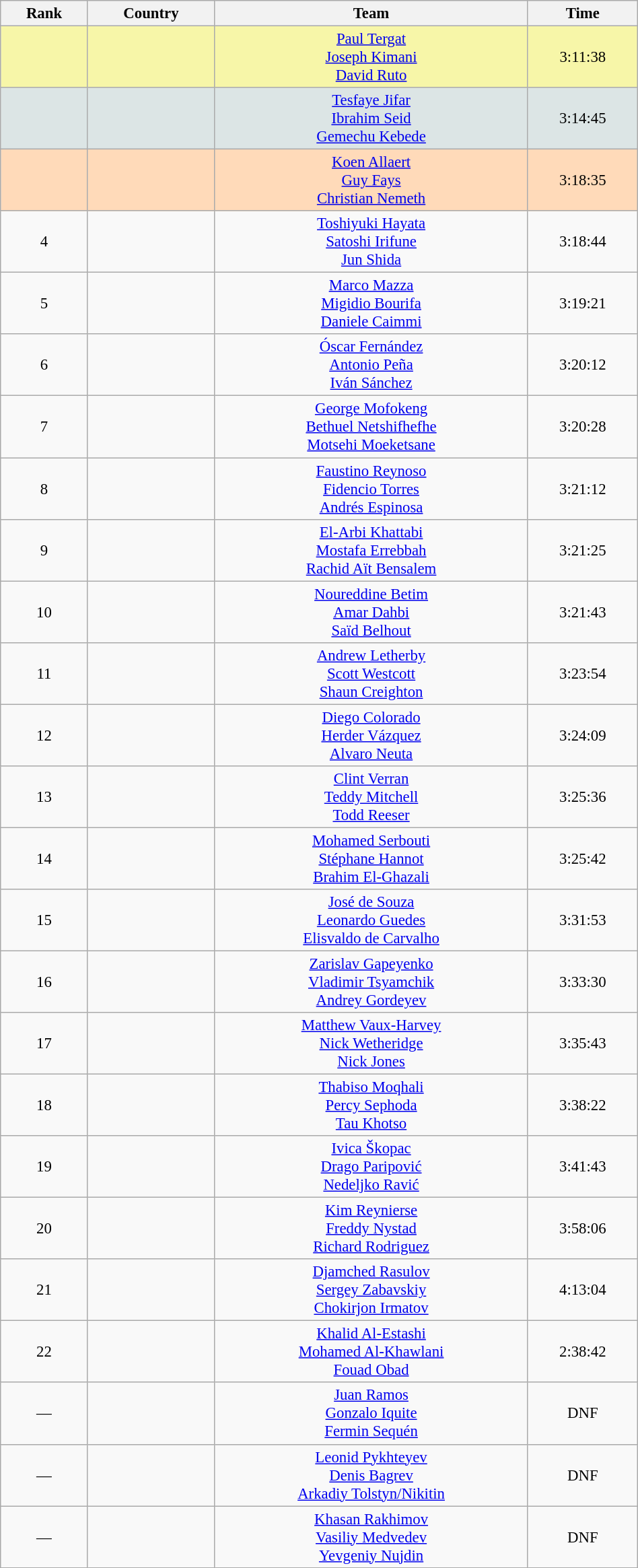<table class="wikitable sortable" style=" text-align:center; font-size:95%;" width="50%">
<tr>
<th>Rank</th>
<th>Country</th>
<th>Team</th>
<th>Time</th>
</tr>
<tr bgcolor="#F7F6A8">
<td align=center></td>
<td></td>
<td><a href='#'>Paul Tergat</a><br><a href='#'>Joseph Kimani</a><br><a href='#'>David Ruto</a></td>
<td>3:11:38</td>
</tr>
<tr bgcolor="#DCE5E5">
<td align=center></td>
<td></td>
<td><a href='#'>Tesfaye Jifar</a><br><a href='#'>Ibrahim Seid</a><br><a href='#'>Gemechu Kebede</a></td>
<td>3:14:45</td>
</tr>
<tr bgcolor="#FFDAB9">
<td align=center></td>
<td></td>
<td><a href='#'>Koen Allaert</a><br><a href='#'>Guy Fays</a><br><a href='#'>Christian Nemeth</a></td>
<td>3:18:35</td>
</tr>
<tr>
<td align=center>4</td>
<td></td>
<td><a href='#'>Toshiyuki Hayata</a><br><a href='#'>Satoshi Irifune</a><br><a href='#'>Jun Shida</a></td>
<td>3:18:44</td>
</tr>
<tr>
<td align=center>5</td>
<td></td>
<td><a href='#'>Marco Mazza</a><br><a href='#'>Migidio Bourifa</a><br><a href='#'>Daniele Caimmi</a></td>
<td>3:19:21</td>
</tr>
<tr>
<td align=center>6</td>
<td></td>
<td><a href='#'>Óscar Fernández</a><br><a href='#'>Antonio Peña</a><br><a href='#'>Iván Sánchez</a></td>
<td>3:20:12</td>
</tr>
<tr>
<td align=center>7</td>
<td></td>
<td><a href='#'>George Mofokeng</a><br><a href='#'>Bethuel Netshifhefhe</a><br><a href='#'>Motsehi Moeketsane</a></td>
<td>3:20:28</td>
</tr>
<tr>
<td align=center>8</td>
<td></td>
<td><a href='#'>Faustino Reynoso</a><br><a href='#'>Fidencio Torres</a><br><a href='#'>Andrés Espinosa</a></td>
<td>3:21:12</td>
</tr>
<tr>
<td align=center>9</td>
<td></td>
<td><a href='#'>El-Arbi Khattabi</a><br><a href='#'>Mostafa Errebbah</a><br><a href='#'>Rachid Aït Bensalem</a></td>
<td>3:21:25</td>
</tr>
<tr>
<td align=center>10</td>
<td></td>
<td><a href='#'>Noureddine Betim</a><br><a href='#'>Amar Dahbi</a><br><a href='#'>Saïd Belhout</a></td>
<td>3:21:43</td>
</tr>
<tr>
<td align=center>11</td>
<td></td>
<td><a href='#'>Andrew Letherby</a><br><a href='#'>Scott Westcott</a><br><a href='#'>Shaun Creighton</a></td>
<td>3:23:54</td>
</tr>
<tr>
<td align=center>12</td>
<td></td>
<td><a href='#'>Diego Colorado</a><br><a href='#'>Herder Vázquez</a><br><a href='#'>Alvaro Neuta</a></td>
<td>3:24:09</td>
</tr>
<tr>
<td align=center>13</td>
<td></td>
<td><a href='#'>Clint Verran</a><br><a href='#'>Teddy Mitchell</a><br><a href='#'>Todd Reeser</a></td>
<td>3:25:36</td>
</tr>
<tr>
<td align=center>14</td>
<td></td>
<td><a href='#'>Mohamed Serbouti</a><br><a href='#'>Stéphane Hannot</a><br><a href='#'>Brahim El-Ghazali</a></td>
<td>3:25:42</td>
</tr>
<tr>
<td align=center>15</td>
<td></td>
<td><a href='#'>José de Souza</a><br><a href='#'>Leonardo Guedes</a><br><a href='#'>Elisvaldo de Carvalho</a></td>
<td>3:31:53</td>
</tr>
<tr>
<td align=center>16</td>
<td></td>
<td><a href='#'>Zarislav Gapeyenko</a><br><a href='#'>Vladimir Tsyamchik</a><br><a href='#'>Andrey Gordeyev</a></td>
<td>3:33:30</td>
</tr>
<tr>
<td align=center>17</td>
<td></td>
<td><a href='#'>Matthew Vaux-Harvey</a><br><a href='#'>Nick Wetheridge</a><br><a href='#'>Nick Jones</a></td>
<td>3:35:43</td>
</tr>
<tr>
<td align=center>18</td>
<td></td>
<td><a href='#'>Thabiso Moqhali</a><br><a href='#'>Percy Sephoda</a><br><a href='#'>Tau Khotso</a></td>
<td>3:38:22</td>
</tr>
<tr>
<td align=center>19</td>
<td></td>
<td><a href='#'>Ivica Škopac</a><br><a href='#'>Drago Paripović</a><br><a href='#'>Nedeljko Ravić</a></td>
<td>3:41:43</td>
</tr>
<tr>
<td align=center>20</td>
<td></td>
<td><a href='#'>Kim Reynierse</a><br><a href='#'>Freddy Nystad</a><br><a href='#'>Richard Rodriguez</a></td>
<td>3:58:06</td>
</tr>
<tr>
<td align=center>21</td>
<td></td>
<td><a href='#'>Djamched Rasulov</a><br><a href='#'>Sergey Zabavskiy</a><br><a href='#'>Chokirjon Irmatov</a></td>
<td>4:13:04</td>
</tr>
<tr>
<td align=center>22</td>
<td></td>
<td><a href='#'>Khalid Al-Estashi</a><br><a href='#'>Mohamed Al-Khawlani</a><br><a href='#'>Fouad Obad</a></td>
<td>2:38:42</td>
</tr>
<tr>
<td align=center>—</td>
<td></td>
<td><a href='#'>Juan Ramos</a><br><a href='#'>Gonzalo Iquite</a><br><a href='#'>Fermin Sequén</a></td>
<td>DNF</td>
</tr>
<tr>
<td align=center>—</td>
<td></td>
<td><a href='#'>Leonid Pykhteyev</a><br><a href='#'>Denis Bagrev</a><br><a href='#'>Arkadiy Tolstyn/Nikitin</a></td>
<td>DNF</td>
</tr>
<tr>
<td align=center>—</td>
<td></td>
<td><a href='#'>Khasan Rakhimov</a><br><a href='#'>Vasiliy Medvedev</a><br><a href='#'>Yevgeniy Nujdin</a></td>
<td>DNF</td>
</tr>
</table>
